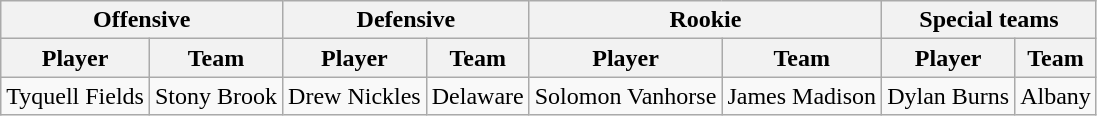<table class="wikitable" border="1">
<tr>
<th colspan="2">Offensive</th>
<th colspan="2">Defensive</th>
<th colspan="2">Rookie</th>
<th colspan="2">Special teams</th>
</tr>
<tr>
<th>Player</th>
<th>Team</th>
<th>Player</th>
<th>Team</th>
<th>Player</th>
<th>Team</th>
<th>Player</th>
<th>Team</th>
</tr>
<tr>
<td>Tyquell Fields</td>
<td>Stony Brook</td>
<td>Drew Nickles</td>
<td>Delaware</td>
<td>Solomon Vanhorse</td>
<td>James Madison</td>
<td>Dylan Burns</td>
<td>Albany</td>
</tr>
</table>
